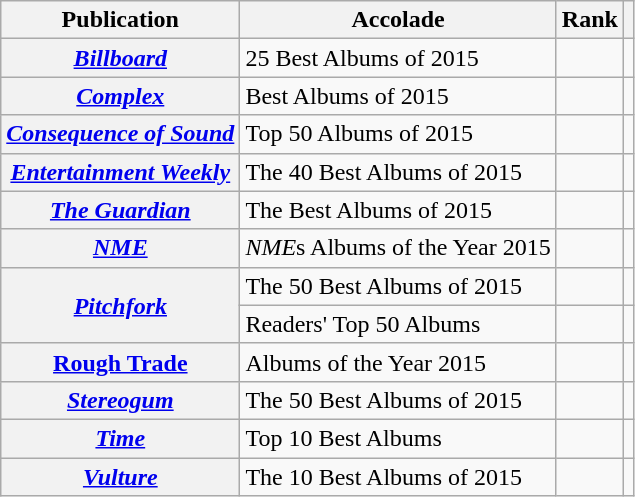<table class="wikitable sortable plainrowheaders">
<tr>
<th>Publication</th>
<th>Accolade</th>
<th>Rank</th>
<th class="unsortable"></th>
</tr>
<tr>
<th scope="row"><em><a href='#'>Billboard</a></em></th>
<td>25 Best Albums of 2015</td>
<td></td>
<td></td>
</tr>
<tr>
<th scope="row"><em><a href='#'>Complex</a></em></th>
<td>Best Albums of 2015</td>
<td></td>
<td></td>
</tr>
<tr>
<th scope="row"><em><a href='#'>Consequence of Sound</a></em></th>
<td>Top 50 Albums of 2015</td>
<td></td>
<td></td>
</tr>
<tr>
<th scope="row"><em><a href='#'>Entertainment Weekly</a></em></th>
<td>The 40 Best Albums of 2015</td>
<td></td>
<td></td>
</tr>
<tr>
<th scope="row"><em><a href='#'>The Guardian</a></em></th>
<td>The Best Albums of 2015</td>
<td></td>
<td></td>
</tr>
<tr>
<th scope="row"><em><a href='#'>NME</a></em></th>
<td><em>NME</em>s Albums of the Year 2015</td>
<td></td>
<td></td>
</tr>
<tr>
<th scope="row" rowspan="2"><em><a href='#'>Pitchfork</a></em></th>
<td>The 50 Best Albums of 2015</td>
<td></td>
<td></td>
</tr>
<tr>
<td>Readers' Top 50 Albums</td>
<td></td>
<td></td>
</tr>
<tr>
<th scope="row"><a href='#'>Rough Trade</a></th>
<td>Albums of the Year 2015</td>
<td></td>
<td></td>
</tr>
<tr>
<th scope="row"><em><a href='#'>Stereogum</a></em></th>
<td>The 50 Best Albums of 2015</td>
<td></td>
<td></td>
</tr>
<tr>
<th scope="row"><em><a href='#'>Time</a></em></th>
<td>Top 10 Best Albums</td>
<td></td>
<td></td>
</tr>
<tr>
<th scope="row"><em><a href='#'>Vulture</a></em></th>
<td>The 10 Best Albums of 2015</td>
<td></td>
<td></td>
</tr>
</table>
